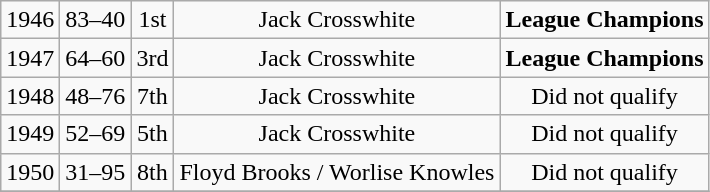<table class="wikitable" style="text-align:center">
<tr align=center>
<td>1946</td>
<td>83–40</td>
<td>1st</td>
<td>Jack Crosswhite</td>
<td><strong>League Champions</strong></td>
</tr>
<tr align=center>
<td>1947</td>
<td>64–60</td>
<td>3rd</td>
<td>Jack Crosswhite</td>
<td><strong>League Champions</strong></td>
</tr>
<tr align=center>
<td>1948</td>
<td>48–76</td>
<td>7th</td>
<td>Jack Crosswhite</td>
<td>Did not qualify</td>
</tr>
<tr align=center>
<td>1949</td>
<td>52–69</td>
<td>5th</td>
<td>Jack Crosswhite</td>
<td>Did not qualify</td>
</tr>
<tr align=center>
<td>1950</td>
<td>31–95</td>
<td>8th</td>
<td>Floyd Brooks / Worlise Knowles</td>
<td>Did not qualify</td>
</tr>
<tr align=center>
</tr>
</table>
